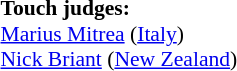<table style="width:100%; font-size:90%;">
<tr>
<td><br><br><strong>Touch judges:</strong>
<br><a href='#'>Marius Mitrea</a> (<a href='#'>Italy</a>)
<br><a href='#'>Nick Briant</a> (<a href='#'>New Zealand</a>)</td>
</tr>
</table>
